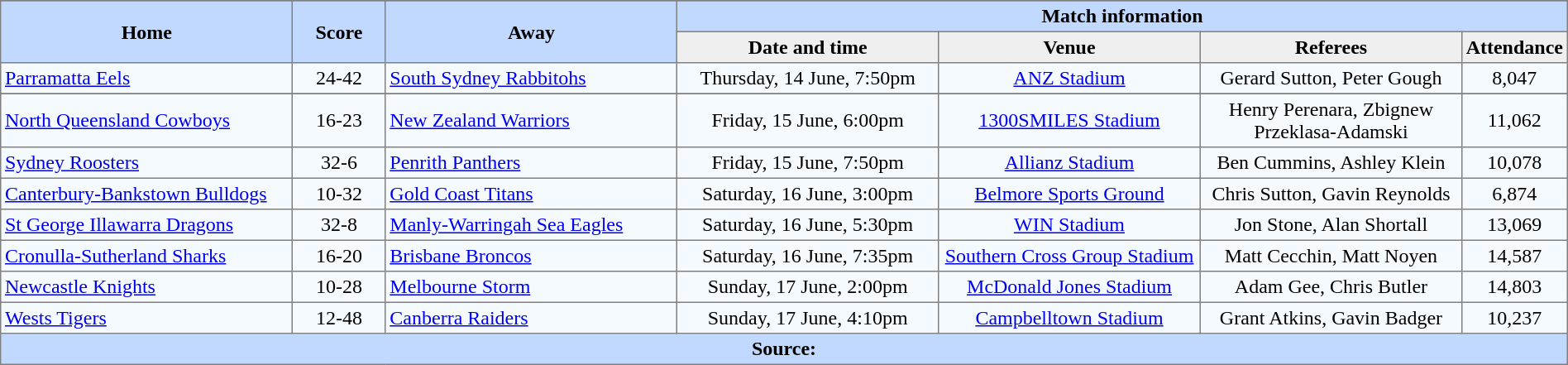<table border="1" cellpadding="3" cellspacing="0" style="border-collapse:collapse; text-align:center; width:100%;">
<tr style="background:#c1d8ff;">
</tr>
<tr style="background:#c1d8ff;">
<th rowspan="2" style="width:19%;">Home</th>
<th rowspan="2" style="width:6%;">Score</th>
<th rowspan="2" style="width:19%;">Away</th>
<th colspan=6>Match information</th>
</tr>
<tr style="background:#efefef;">
<th width=17%>Date and time</th>
<th width=17%>Venue</th>
<th width=17%>Referees</th>
<th width=5%>Attendance</th>
</tr>
<tr style="text-align:center; background:#f5faff;">
<td align="left"> <a href='#'>Parramatta Eels</a></td>
<td>24-42</td>
<td align="left"> <a href='#'>South Sydney Rabbitohs</a></td>
<td>Thursday, 14 June, 7:50pm</td>
<td><a href='#'>ANZ Stadium</a></td>
<td>Gerard Sutton, Peter Gough</td>
<td>8,047</td>
</tr>
<tr style="background:#c1d8ff;">
</tr>
<tr style="text-align:center; background:#f5faff;">
<td align="left"> <a href='#'>North Queensland Cowboys</a></td>
<td>16-23</td>
<td align="left"> <a href='#'>New Zealand Warriors</a></td>
<td>Friday, 15 June, 6:00pm</td>
<td><a href='#'>1300SMILES Stadium</a></td>
<td>Henry Perenara, Zbignew Przeklasa-Adamski</td>
<td>11,062</td>
</tr>
<tr style="text-align:center; background:#f5faff;">
<td align="left"> <a href='#'>Sydney Roosters</a></td>
<td>32-6</td>
<td align="left"> <a href='#'>Penrith Panthers</a></td>
<td>Friday, 15 June, 7:50pm</td>
<td><a href='#'>Allianz Stadium</a></td>
<td>Ben Cummins, Ashley Klein</td>
<td>10,078</td>
</tr>
<tr style="text-align:center; background:#f5faff;">
<td align="left"> <a href='#'>Canterbury-Bankstown Bulldogs</a></td>
<td>10-32</td>
<td align="left"> <a href='#'>Gold Coast Titans</a></td>
<td>Saturday, 16 June, 3:00pm</td>
<td><a href='#'>Belmore Sports Ground</a></td>
<td>Chris Sutton, Gavin Reynolds</td>
<td>6,874</td>
</tr>
<tr style="text-align:center; background:#f5faff;">
<td align="left"> <a href='#'>St George Illawarra Dragons</a></td>
<td>32-8</td>
<td align="left"> <a href='#'>Manly-Warringah Sea Eagles</a></td>
<td>Saturday, 16 June, 5:30pm</td>
<td><a href='#'>WIN Stadium</a></td>
<td>Jon Stone, Alan Shortall</td>
<td>13,069</td>
</tr>
<tr style="text-align:center; background:#f5faff;">
<td align="left"> <a href='#'>Cronulla-Sutherland Sharks</a></td>
<td>16-20</td>
<td align="left"> <a href='#'>Brisbane Broncos</a></td>
<td>Saturday, 16 June, 7:35pm</td>
<td><a href='#'>Southern Cross Group Stadium</a></td>
<td>Matt Cecchin, Matt Noyen</td>
<td>14,587</td>
</tr>
<tr style="text-align:center; background:#f5faff;">
<td align="left"> <a href='#'>Newcastle Knights</a></td>
<td>10-28</td>
<td align="left"> <a href='#'>Melbourne Storm</a></td>
<td>Sunday, 17 June, 2:00pm</td>
<td><a href='#'>McDonald Jones Stadium</a></td>
<td>Adam Gee, Chris Butler</td>
<td>14,803</td>
</tr>
<tr style="text-align:center; background:#f5faff;">
<td align="left"> <a href='#'>Wests Tigers</a></td>
<td>12-48</td>
<td align="left"> <a href='#'>Canberra Raiders</a></td>
<td>Sunday, 17 June, 4:10pm</td>
<td><a href='#'>Campbelltown Stadium</a></td>
<td>Grant Atkins, Gavin Badger</td>
<td>10,237</td>
</tr>
<tr style="background:#c1d8ff;">
<th colspan=7>Source:</th>
</tr>
</table>
